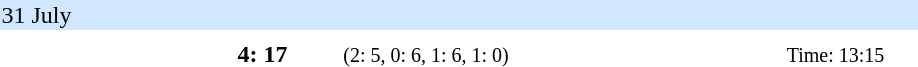<table style="text-align:center">
<tr style="text-align:left; background:#d0e7ff;">
<td colspan=6>31 July</td>
</tr>
<tr style="font-size:90%; vertical-align:top;">
<th width=140></th>
<th width=60></th>
<th width=150></th>
<th width=140></th>
<th width=100></th>
</tr>
<tr>
<td align=right></td>
<td><strong>4: 17</strong></td>
<td><small>(2: 5, 0: 6, 1: 6, 1: 0)</small></td>
<td align=left></td>
<td><small>Time: 13:15</small></td>
<td></td>
</tr>
</table>
